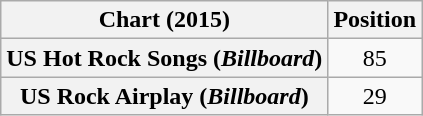<table class="wikitable plainrowheaders sortable">
<tr>
<th>Chart (2015)</th>
<th>Position</th>
</tr>
<tr>
<th scope="row">US Hot Rock Songs (<em>Billboard</em>)</th>
<td style="text-align:center">85</td>
</tr>
<tr>
<th scope="row">US Rock Airplay (<em>Billboard</em>)</th>
<td style="text-align:center">29</td>
</tr>
</table>
